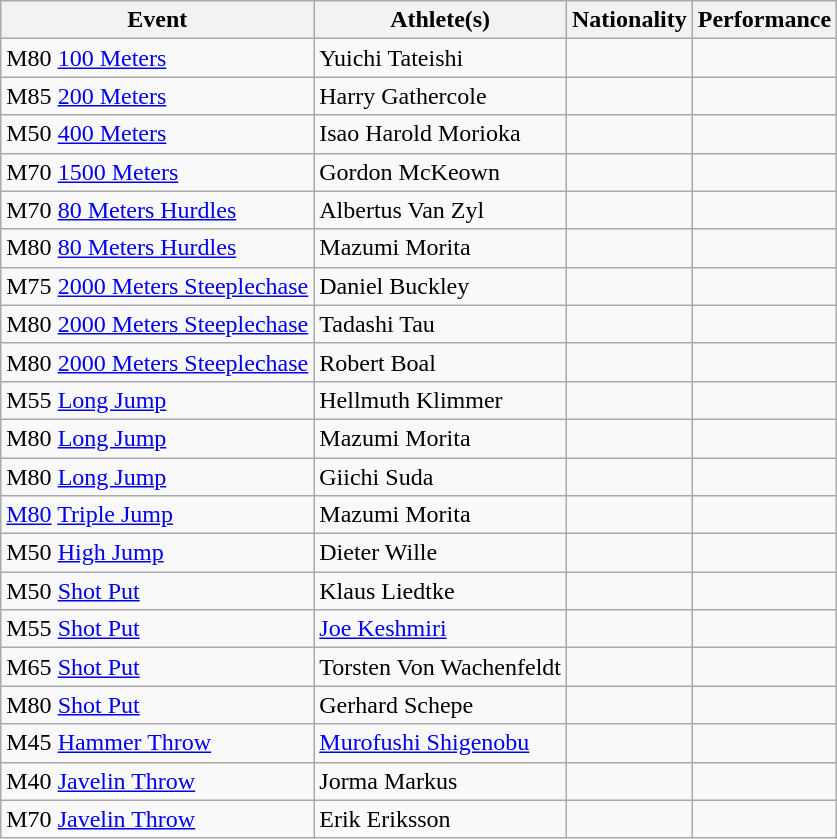<table class="wikitable">
<tr>
<th>Event</th>
<th>Athlete(s)</th>
<th>Nationality</th>
<th>Performance</th>
</tr>
<tr>
<td>M80 <a href='#'>100 Meters</a></td>
<td>Yuichi Tateishi</td>
<td></td>
<td></td>
</tr>
<tr>
<td>M85 <a href='#'>200 Meters</a></td>
<td>Harry Gathercole</td>
<td></td>
<td></td>
</tr>
<tr>
<td>M50 <a href='#'>400 Meters</a></td>
<td>Isao Harold Morioka</td>
<td></td>
<td></td>
</tr>
<tr>
<td>M70 <a href='#'>1500 Meters</a></td>
<td>Gordon McKeown</td>
<td></td>
<td></td>
</tr>
<tr>
<td>M70 <a href='#'>80 Meters Hurdles</a></td>
<td>Albertus Van Zyl</td>
<td></td>
<td></td>
</tr>
<tr>
<td>M80 <a href='#'>80 Meters Hurdles</a></td>
<td>Mazumi Morita</td>
<td></td>
<td></td>
</tr>
<tr>
<td>M75 <a href='#'>2000 Meters Steeplechase</a></td>
<td>Daniel Buckley</td>
<td></td>
<td></td>
</tr>
<tr>
<td>M80 <a href='#'>2000 Meters Steeplechase</a></td>
<td>Tadashi Tau</td>
<td></td>
<td></td>
</tr>
<tr>
<td>M80 <a href='#'>2000 Meters Steeplechase</a></td>
<td>Robert Boal</td>
<td></td>
<td></td>
</tr>
<tr>
<td>M55 <a href='#'>Long Jump</a></td>
<td>Hellmuth Klimmer</td>
<td></td>
<td></td>
</tr>
<tr>
<td>M80 <a href='#'>Long Jump</a></td>
<td>Mazumi Morita</td>
<td></td>
<td></td>
</tr>
<tr>
<td>M80 <a href='#'>Long Jump</a></td>
<td>Giichi Suda</td>
<td></td>
<td></td>
</tr>
<tr>
<td><a href='#'>M80</a> <a href='#'>Triple Jump</a></td>
<td>Mazumi Morita</td>
<td></td>
<td></td>
</tr>
<tr>
<td>M50 <a href='#'>High Jump</a></td>
<td>Dieter Wille</td>
<td></td>
<td></td>
</tr>
<tr>
<td>M50 <a href='#'>Shot Put</a></td>
<td>Klaus Liedtke</td>
<td></td>
<td></td>
</tr>
<tr>
<td>M55 <a href='#'>Shot Put</a></td>
<td><a href='#'>Joe Keshmiri</a></td>
<td></td>
<td></td>
</tr>
<tr>
<td>M65 <a href='#'>Shot Put</a></td>
<td>Torsten Von Wachenfeldt</td>
<td></td>
<td></td>
</tr>
<tr>
<td>M80 <a href='#'>Shot Put</a></td>
<td>Gerhard Schepe</td>
<td></td>
<td></td>
</tr>
<tr>
<td>M45 <a href='#'>Hammer Throw</a></td>
<td><a href='#'>Murofushi Shigenobu</a></td>
<td></td>
<td></td>
</tr>
<tr>
<td>M40 <a href='#'>Javelin Throw</a></td>
<td>Jorma Markus</td>
<td></td>
<td></td>
</tr>
<tr>
<td>M70 <a href='#'>Javelin Throw</a></td>
<td>Erik Eriksson</td>
<td></td>
<td></td>
</tr>
</table>
